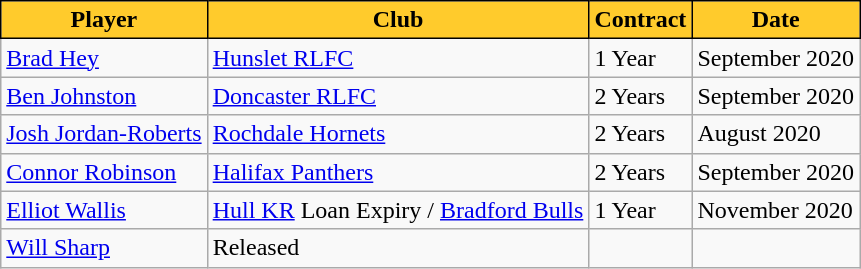<table class="wikitable">
<tr>
<th scope="col" style="background:#FFCB2C; border:solid black 1px">Player</th>
<th scope="col" style="background:#FFCB2C; border:solid black 1px">Club</th>
<th scope="col" style="background:#FFCB2C; border:solid black 1px">Contract</th>
<th scope="col" style="background:#FFCB2C; border:solid black 1px">Date</th>
</tr>
<tr>
<td> <a href='#'>Brad Hey</a></td>
<td><a href='#'>Hunslet RLFC</a></td>
<td>1 Year</td>
<td>September 2020</td>
</tr>
<tr>
<td> <a href='#'>Ben Johnston</a></td>
<td><a href='#'>Doncaster RLFC</a></td>
<td>2 Years</td>
<td>September 2020</td>
</tr>
<tr>
<td> <a href='#'>Josh Jordan-Roberts</a></td>
<td><a href='#'>Rochdale Hornets</a></td>
<td>2 Years</td>
<td>August 2020</td>
</tr>
<tr>
<td> <a href='#'>Connor Robinson</a></td>
<td><a href='#'>Halifax Panthers</a></td>
<td>2 Years</td>
<td>September 2020</td>
</tr>
<tr>
<td> <a href='#'>Elliot Wallis</a></td>
<td><a href='#'>Hull KR</a> Loan Expiry / <a href='#'>Bradford Bulls</a></td>
<td>1 Year</td>
<td>November 2020</td>
</tr>
<tr>
<td> <a href='#'>Will Sharp</a></td>
<td>Released</td>
<td></td>
<td></td>
</tr>
</table>
